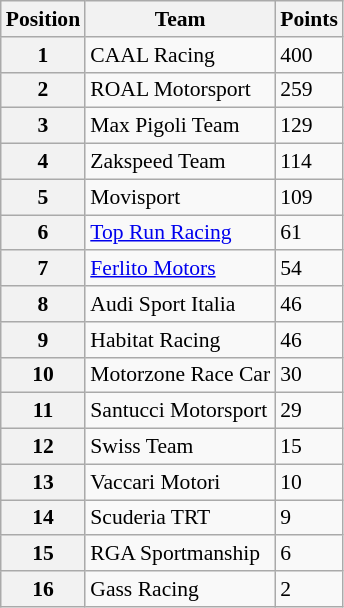<table class="wikitable" style="font-size: 90%">
<tr>
<th>Position</th>
<th>Team</th>
<th>Points</th>
</tr>
<tr>
<th>1</th>
<td>CAAL Racing</td>
<td>400</td>
</tr>
<tr>
<th>2</th>
<td>ROAL Motorsport</td>
<td>259</td>
</tr>
<tr>
<th>3</th>
<td>Max Pigoli Team</td>
<td>129</td>
</tr>
<tr>
<th>4</th>
<td>Zakspeed Team</td>
<td>114</td>
</tr>
<tr>
<th>5</th>
<td>Movisport</td>
<td>109</td>
</tr>
<tr>
<th>6</th>
<td><a href='#'>Top Run Racing</a></td>
<td>61</td>
</tr>
<tr>
<th>7</th>
<td><a href='#'>Ferlito Motors</a></td>
<td>54</td>
</tr>
<tr>
<th>8</th>
<td>Audi Sport Italia</td>
<td>46</td>
</tr>
<tr>
<th>9</th>
<td>Habitat Racing</td>
<td>46</td>
</tr>
<tr>
<th>10</th>
<td>Motorzone Race Car</td>
<td>30</td>
</tr>
<tr>
<th>11</th>
<td>Santucci Motorsport</td>
<td>29</td>
</tr>
<tr>
<th>12</th>
<td>Swiss Team</td>
<td>15</td>
</tr>
<tr>
<th>13</th>
<td>Vaccari Motori</td>
<td>10</td>
</tr>
<tr>
<th>14</th>
<td>Scuderia TRT</td>
<td>9</td>
</tr>
<tr>
<th>15</th>
<td>RGA Sportmanship</td>
<td>6</td>
</tr>
<tr>
<th>16</th>
<td>Gass Racing</td>
<td>2</td>
</tr>
</table>
